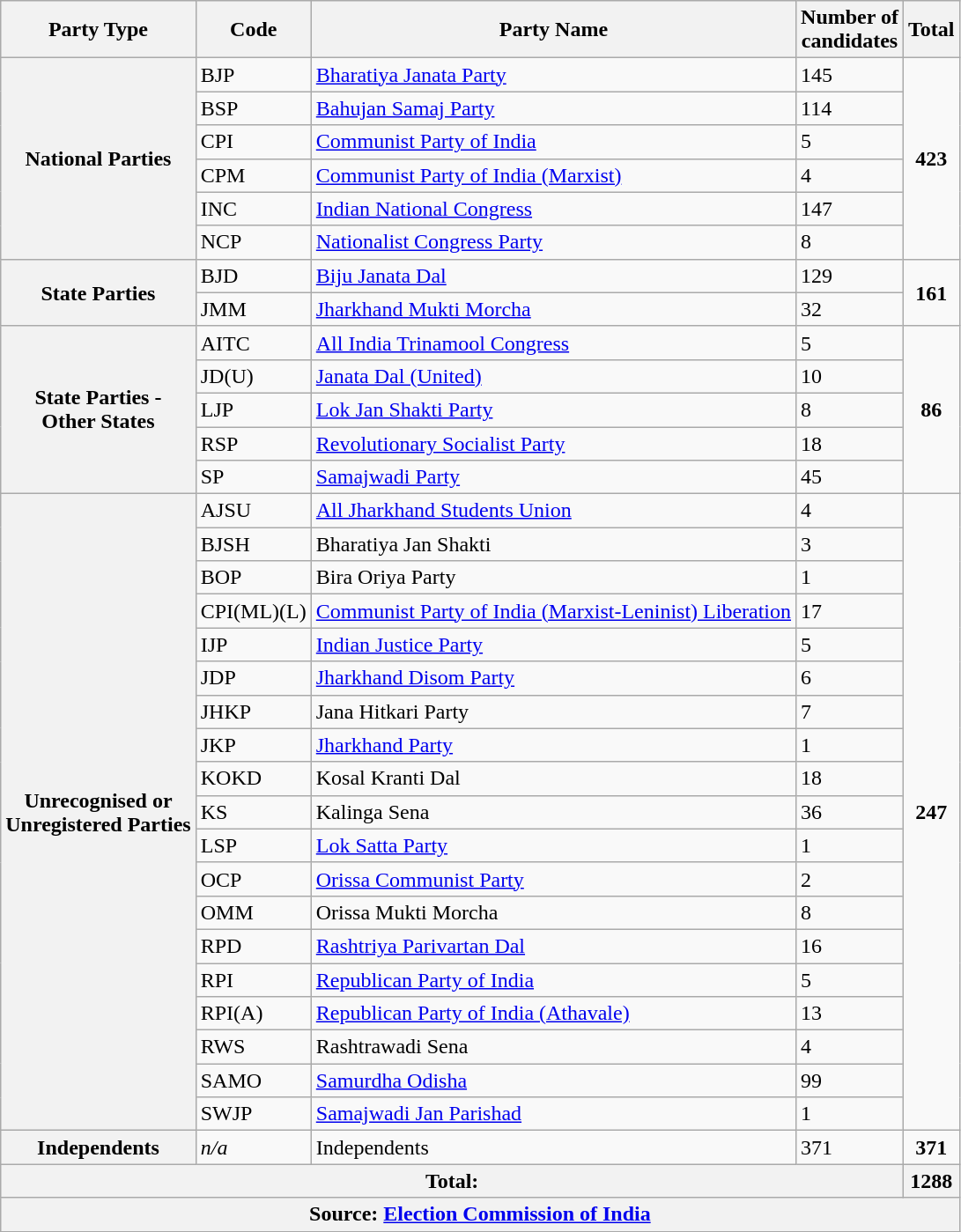<table class="wikitable">
<tr>
<th>Party Type</th>
<th>Code</th>
<th>Party Name</th>
<th>Number of<br>candidates</th>
<th>Total</th>
</tr>
<tr>
<th rowspan=6>National Parties</th>
<td>BJP</td>
<td><a href='#'>Bharatiya Janata Party</a></td>
<td>145</td>
<td rowspan=6 align="center"><strong>423</strong></td>
</tr>
<tr>
<td>BSP</td>
<td><a href='#'>Bahujan Samaj Party</a></td>
<td>114</td>
</tr>
<tr>
<td>CPI</td>
<td><a href='#'>Communist Party of India</a></td>
<td>5</td>
</tr>
<tr>
<td>CPM</td>
<td><a href='#'>Communist Party of India (Marxist)</a></td>
<td>4</td>
</tr>
<tr>
<td>INC</td>
<td><a href='#'>Indian National Congress</a></td>
<td>147</td>
</tr>
<tr>
<td>NCP</td>
<td><a href='#'>Nationalist Congress Party</a></td>
<td>8</td>
</tr>
<tr>
<th rowspan=2>State Parties</th>
<td>BJD</td>
<td><a href='#'>Biju Janata Dal</a></td>
<td>129</td>
<td rowspan=2 align="center"><strong>161</strong></td>
</tr>
<tr>
<td>JMM</td>
<td><a href='#'>Jharkhand Mukti Morcha</a></td>
<td>32</td>
</tr>
<tr>
<th rowspan=5>State Parties -<br> Other States</th>
<td>AITC</td>
<td><a href='#'>All India Trinamool Congress</a></td>
<td>5</td>
<td rowspan=5 align="center"><strong>86</strong></td>
</tr>
<tr>
<td>JD(U)</td>
<td><a href='#'>Janata Dal (United)</a></td>
<td>10</td>
</tr>
<tr>
<td>LJP</td>
<td><a href='#'>Lok Jan Shakti Party</a></td>
<td>8</td>
</tr>
<tr>
<td>RSP</td>
<td><a href='#'>Revolutionary Socialist Party</a></td>
<td>18</td>
</tr>
<tr>
<td>SP</td>
<td><a href='#'>Samajwadi Party</a></td>
<td>45</td>
</tr>
<tr>
<th rowspan=19>Unrecognised or <br>Unregistered Parties</th>
<td>AJSU</td>
<td><a href='#'>All Jharkhand Students Union</a></td>
<td>4</td>
<td rowspan=19 align="center"><strong>247</strong></td>
</tr>
<tr>
<td>BJSH</td>
<td>Bharatiya Jan Shakti</td>
<td>3</td>
</tr>
<tr>
<td>BOP</td>
<td>Bira Oriya Party</td>
<td>1</td>
</tr>
<tr>
<td>CPI(ML)(L)</td>
<td><a href='#'>Communist Party of India (Marxist-Leninist) Liberation</a></td>
<td>17</td>
</tr>
<tr>
<td>IJP</td>
<td><a href='#'>Indian Justice Party</a></td>
<td>5</td>
</tr>
<tr>
<td>JDP</td>
<td><a href='#'>Jharkhand Disom Party</a></td>
<td>6</td>
</tr>
<tr>
<td>JHKP</td>
<td>Jana Hitkari Party</td>
<td>7</td>
</tr>
<tr>
<td>JKP</td>
<td><a href='#'>Jharkhand Party</a></td>
<td>1</td>
</tr>
<tr>
<td>KOKD</td>
<td>Kosal Kranti Dal</td>
<td>18</td>
</tr>
<tr>
<td>KS</td>
<td>Kalinga Sena</td>
<td>36</td>
</tr>
<tr>
<td>LSP</td>
<td><a href='#'>Lok Satta Party</a></td>
<td>1</td>
</tr>
<tr>
<td>OCP</td>
<td><a href='#'>Orissa Communist Party</a></td>
<td>2</td>
</tr>
<tr>
<td>OMM</td>
<td>Orissa Mukti Morcha</td>
<td>8</td>
</tr>
<tr>
<td>RPD</td>
<td><a href='#'>Rashtriya Parivartan Dal</a></td>
<td>16</td>
</tr>
<tr>
<td>RPI</td>
<td><a href='#'>Republican Party of India</a></td>
<td>5</td>
</tr>
<tr>
<td>RPI(A)</td>
<td><a href='#'>Republican Party of India (Athavale)</a></td>
<td>13</td>
</tr>
<tr>
<td>RWS</td>
<td>Rashtrawadi Sena</td>
<td>4</td>
</tr>
<tr>
<td>SAMO</td>
<td><a href='#'>Samurdha Odisha</a></td>
<td>99</td>
</tr>
<tr>
<td>SWJP</td>
<td><a href='#'>Samajwadi Jan Parishad</a></td>
<td>1</td>
</tr>
<tr>
<th>Independents</th>
<td><em>n/a</em></td>
<td>Independents</td>
<td>371</td>
<td align="center"><strong>371</strong></td>
</tr>
<tr>
<th colspan=4>Total:</th>
<th>1288</th>
</tr>
<tr>
<th colspan=5>Source: <a href='#'>Election Commission of India</a></th>
</tr>
</table>
